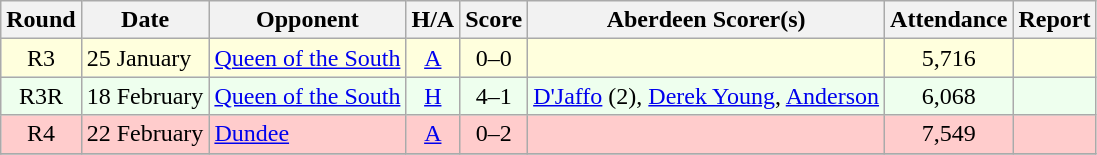<table class="wikitable" style="text-align:center">
<tr>
<th>Round</th>
<th>Date</th>
<th>Opponent</th>
<th>H/A</th>
<th>Score</th>
<th>Aberdeen Scorer(s)</th>
<th>Attendance</th>
<th>Report</th>
</tr>
<tr bgcolor=#FFFFDD>
<td>R3</td>
<td align=left>25 January</td>
<td align=left><a href='#'>Queen of the South</a></td>
<td><a href='#'>A</a></td>
<td>0–0</td>
<td align=left></td>
<td>5,716</td>
<td></td>
</tr>
<tr bgcolor=#EEFFEE>
<td>R3R</td>
<td align=left>18 February</td>
<td align=left><a href='#'>Queen of the South</a></td>
<td><a href='#'>H</a></td>
<td>4–1</td>
<td align=left><a href='#'>D'Jaffo</a> (2), <a href='#'>Derek Young</a>, <a href='#'>Anderson</a></td>
<td>6,068</td>
<td></td>
</tr>
<tr bgcolor=#FFCCCC>
<td>R4</td>
<td align=left>22 February</td>
<td align=left><a href='#'>Dundee</a></td>
<td><a href='#'>A</a></td>
<td>0–2</td>
<td align=left></td>
<td>7,549</td>
<td></td>
</tr>
<tr>
</tr>
</table>
